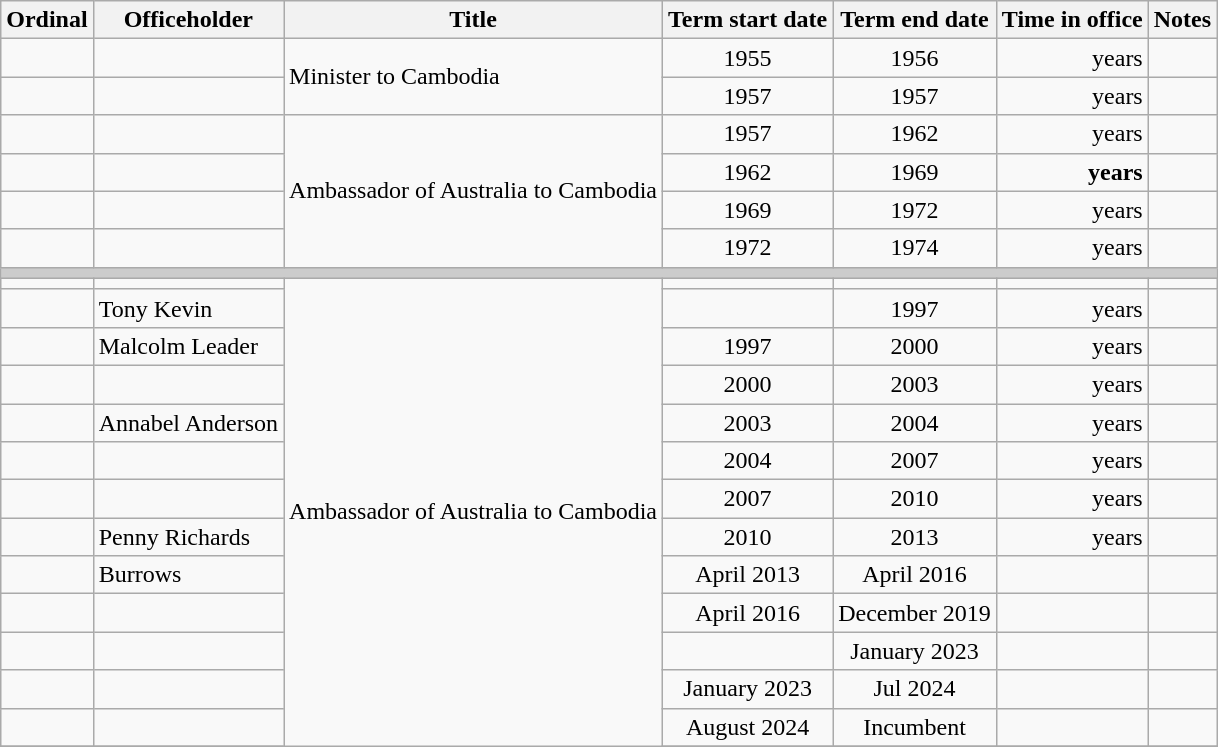<table class='wikitable sortable'>
<tr>
<th>Ordinal</th>
<th>Officeholder</th>
<th>Title</th>
<th>Term start date</th>
<th>Term end date</th>
<th>Time in office</th>
<th>Notes</th>
</tr>
<tr>
<td align=center></td>
<td></td>
<td rowspan=2>Minister to Cambodia</td>
<td align=center>1955</td>
<td align=center>1956</td>
<td align=right> years</td>
<td></td>
</tr>
<tr>
<td align=center></td>
<td></td>
<td align=center>1957</td>
<td align=center>1957</td>
<td align=right> years</td>
<td></td>
</tr>
<tr>
<td align=center></td>
<td></td>
<td rowspan=4>Ambassador of Australia to Cambodia</td>
<td align=center>1957</td>
<td align=center>1962</td>
<td align=right> years</td>
<td></td>
</tr>
<tr>
<td align=center></td>
<td></td>
<td align=center>1962</td>
<td align=center>1969</td>
<td align=right><strong> years</strong></td>
<td></td>
</tr>
<tr>
<td align=center></td>
<td></td>
<td align=center>1969</td>
<td align=center>1972</td>
<td align=right> years</td>
<td></td>
</tr>
<tr>
<td align=center></td>
<td></td>
<td align=center>1972</td>
<td align=center>1974</td>
<td align=right> years</td>
<td></td>
</tr>
<tr>
<th colspan=7 style="background: #cccccc;"></th>
</tr>
<tr>
<td align=center></td>
<td></td>
<td rowspan=14>Ambassador of Australia to Cambodia</td>
<td align=center></td>
<td align=center></td>
<td align=right></td>
<td></td>
</tr>
<tr>
<td align=center></td>
<td>Tony Kevin</td>
<td align=center></td>
<td align=center>1997</td>
<td align=right> years</td>
<td></td>
</tr>
<tr>
<td align=center></td>
<td>Malcolm Leader</td>
<td align=center>1997</td>
<td align=center>2000</td>
<td align=right> years</td>
<td></td>
</tr>
<tr>
<td align=center></td>
<td></td>
<td align=center>2000</td>
<td align=center>2003</td>
<td align=right> years</td>
<td></td>
</tr>
<tr>
<td align=center></td>
<td>Annabel Anderson</td>
<td align=center>2003</td>
<td align=center>2004</td>
<td align=right> years</td>
<td></td>
</tr>
<tr>
<td align=center></td>
<td></td>
<td align=center>2004</td>
<td align=center>2007</td>
<td align=right> years</td>
<td></td>
</tr>
<tr>
<td align=center></td>
<td></td>
<td align=center>2007</td>
<td align=center>2010</td>
<td align=right> years</td>
<td></td>
</tr>
<tr>
<td align=center></td>
<td>Penny Richards</td>
<td align=center>2010</td>
<td align=center>2013</td>
<td align=right> years</td>
<td></td>
</tr>
<tr>
<td align=center></td>
<td Alison>Burrows</td>
<td align=center>April 2013</td>
<td align=center>April 2016</td>
<td align=right></td>
<td></td>
</tr>
<tr>
<td align=center></td>
<td></td>
<td align=center>April 2016</td>
<td align=center>December 2019</td>
<td align=right></td>
<td></td>
</tr>
<tr>
<td align=center></td>
<td></td>
<td align=center></td>
<td align=center>January 2023</td>
<td align=right></td>
<td></td>
</tr>
<tr>
<td align=center></td>
<td></td>
<td align=center>January 2023</td>
<td align=center>Jul 2024</td>
<td align=right></td>
<td></td>
</tr>
<tr>
<td align=center></td>
<td></td>
<td align=center>August 2024</td>
<td align=center>Incumbent</td>
<td align=right></td>
<td></td>
</tr>
<tr>
</tr>
</table>
